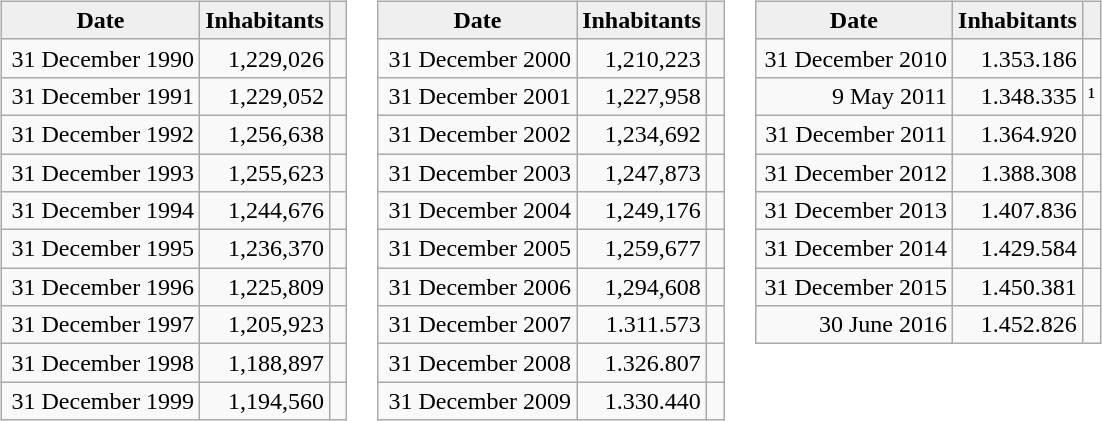<table>
<tr>
<td valign="top" width=33%><br><table class="wikitable"  style="text-align:right;">
<tr>
<th style="background:#efefef; text-align:center; width:60%;">Date</th>
<th style="background:#efefef; text-align:center; width:35%;">Inhabitants</th>
<th style="background:#efefef; text-align:center; width:5%;"> </th>
</tr>
<tr>
<td>31 December 1990</td>
<td>1,229,026</td>
<td> </td>
</tr>
<tr>
<td>31 December 1991</td>
<td>1,229,052</td>
<td> </td>
</tr>
<tr>
<td>31 December 1992</td>
<td>1,256,638</td>
<td> </td>
</tr>
<tr>
<td>31 December 1993</td>
<td>1,255,623</td>
<td> </td>
</tr>
<tr>
<td>31 December 1994</td>
<td>1,244,676</td>
<td> </td>
</tr>
<tr>
<td>31 December 1995</td>
<td>1,236,370</td>
<td> </td>
</tr>
<tr>
<td>31 December 1996</td>
<td>1,225,809</td>
<td> </td>
</tr>
<tr>
<td>31 December 1997</td>
<td>1,205,923</td>
<td> </td>
</tr>
<tr>
<td>31 December 1998</td>
<td>1,188,897</td>
<td> </td>
</tr>
<tr>
<td>31 December 1999</td>
<td>1,194,560</td>
<td> </td>
</tr>
</table>
</td>
<td valign="top" width=33%><br><table class="wikitable"  style="text-align:right;">
<tr>
<th style="background:#efefef; text-align:center; width:60%;">Date</th>
<th style="background:#efefef; text-align:center; width:35%;">Inhabitants</th>
<th style="background:#efefef; text-align:center; width:5%;"> </th>
</tr>
<tr>
<td>31 December 2000</td>
<td>1,210,223</td>
<td> </td>
</tr>
<tr>
<td>31 December 2001</td>
<td>1,227,958</td>
<td> </td>
</tr>
<tr>
<td>31 December 2002</td>
<td>1,234,692</td>
<td> </td>
</tr>
<tr>
<td>31 December 2003</td>
<td>1,247,873</td>
<td> </td>
</tr>
<tr>
<td>31 December 2004</td>
<td>1,249,176</td>
<td> </td>
</tr>
<tr>
<td>31 December 2005</td>
<td>1,259,677</td>
<td> </td>
</tr>
<tr>
<td>31 December 2006</td>
<td>1,294,608</td>
<td> </td>
</tr>
<tr>
<td>31 December 2007</td>
<td>1.311.573</td>
<td> </td>
</tr>
<tr>
<td>31 December 2008</td>
<td>1.326.807</td>
<td> </td>
</tr>
<tr>
<td>31 December 2009</td>
<td>1.330.440</td>
<td> </td>
</tr>
</table>
</td>
<td valign="top" width=33%><br><table class="wikitable"  style="text-align:right;">
<tr>
<th style="background:#efefef; text-align:center; width:60%;">Date</th>
<th style="background:#efefef; text-align:center; width:35%;">Inhabitants</th>
<th style="background:#efefef; text-align:center; width:5%;"> </th>
</tr>
<tr>
<td>31 December 2010</td>
<td>1.353.186</td>
<td> </td>
</tr>
<tr>
<td>9 May 2011</td>
<td>1.348.335</td>
<td>¹</td>
</tr>
<tr>
<td>31 December 2011</td>
<td>1.364.920</td>
<td> </td>
</tr>
<tr>
<td>31 December 2012</td>
<td>1.388.308</td>
<td> </td>
</tr>
<tr>
<td>31 December 2013</td>
<td>1.407.836</td>
<td> </td>
</tr>
<tr>
<td>31 December 2014</td>
<td>1.429.584</td>
<td> </td>
</tr>
<tr>
<td>31 December 2015</td>
<td>1.450.381</td>
<td> </td>
</tr>
<tr>
<td>30 June 2016</td>
<td>1.452.826</td>
<td> </td>
</tr>
</table>
</td>
</tr>
</table>
